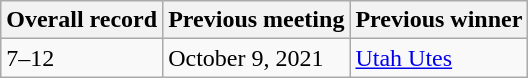<table class="wikitable">
<tr>
<th>Overall record</th>
<th>Previous meeting</th>
<th>Previous winner</th>
</tr>
<tr>
<td>7–12</td>
<td>October 9, 2021</td>
<td><a href='#'>Utah Utes</a></td>
</tr>
</table>
